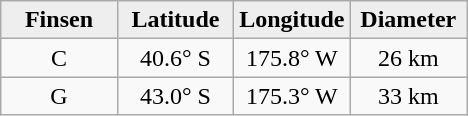<table class="wikitable">
<tr>
<th width="25%" style="background:#eeeeee;">Finsen</th>
<th width="25%" style="background:#eeeeee;">Latitude</th>
<th width="25%" style="background:#eeeeee;">Longitude</th>
<th width="25%" style="background:#eeeeee;">Diameter</th>
</tr>
<tr>
<td align="center">C</td>
<td align="center">40.6° S</td>
<td align="center">175.8° W</td>
<td align="center">26 km</td>
</tr>
<tr>
<td align="center">G</td>
<td align="center">43.0° S</td>
<td align="center">175.3° W</td>
<td align="center">33 km</td>
</tr>
</table>
